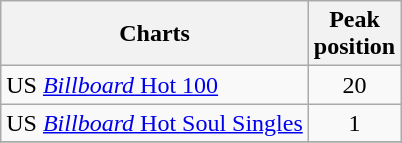<table class="wikitable sortable">
<tr>
<th>Charts</th>
<th>Peak<br>position</th>
</tr>
<tr>
<td>US <a href='#'><em>Billboard</em> Hot 100</a></td>
<td align="center">20</td>
</tr>
<tr>
<td>US <a href='#'><em>Billboard</em> Hot Soul Singles</a></td>
<td align="center">1</td>
</tr>
<tr>
</tr>
</table>
